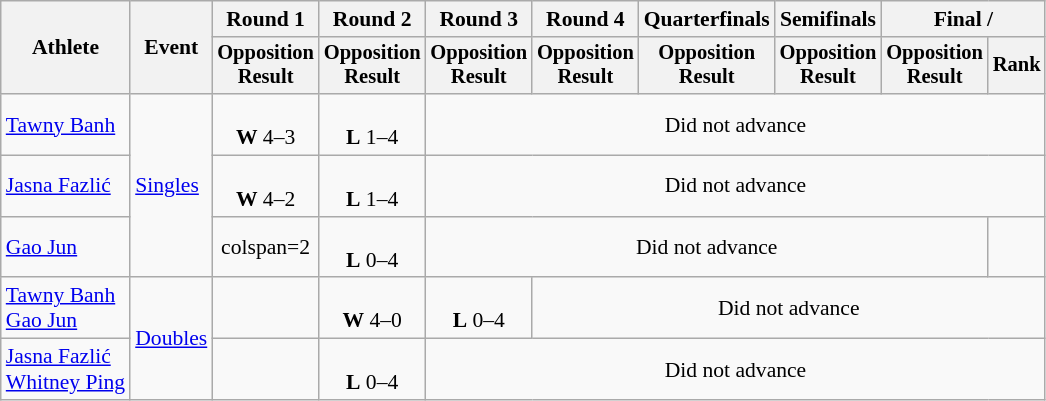<table class=wikitable style=font-size:90%;text-align:center>
<tr>
<th rowspan=2>Athlete</th>
<th rowspan=2>Event</th>
<th>Round 1</th>
<th>Round 2</th>
<th>Round 3</th>
<th>Round 4</th>
<th>Quarterfinals</th>
<th>Semifinals</th>
<th colspan=2>Final / </th>
</tr>
<tr style=font-size:95%>
<th>Opposition<br>Result</th>
<th>Opposition<br>Result</th>
<th>Opposition<br>Result</th>
<th>Opposition<br>Result</th>
<th>Opposition<br>Result</th>
<th>Opposition<br>Result</th>
<th>Opposition<br>Result</th>
<th>Rank</th>
</tr>
<tr>
<td align=left><a href='#'>Tawny Banh</a></td>
<td align=left rowspan=3><a href='#'>Singles</a></td>
<td><br><strong>W</strong> 4–3</td>
<td><br><strong>L</strong> 1–4</td>
<td colspan=6>Did not advance</td>
</tr>
<tr>
<td align=left><a href='#'>Jasna Fazlić</a></td>
<td><br><strong>W</strong> 4–2</td>
<td><br><strong>L</strong> 1–4</td>
<td colspan=6>Did not advance</td>
</tr>
<tr>
<td align=left><a href='#'>Gao Jun</a></td>
<td>colspan=2 </td>
<td><br><strong>L</strong> 0–4</td>
<td colspan=5>Did not advance</td>
</tr>
<tr>
<td align=left><a href='#'>Tawny Banh</a><br><a href='#'>Gao Jun</a></td>
<td align=left rowspan=2><a href='#'>Doubles</a></td>
<td></td>
<td><br><strong>W</strong> 4–0</td>
<td><br><strong>L</strong> 0–4</td>
<td colspan=5>Did not advance</td>
</tr>
<tr>
<td align=left><a href='#'>Jasna Fazlić</a><br><a href='#'>Whitney Ping</a></td>
<td></td>
<td><br><strong>L</strong> 0–4</td>
<td colspan=6>Did not advance</td>
</tr>
</table>
